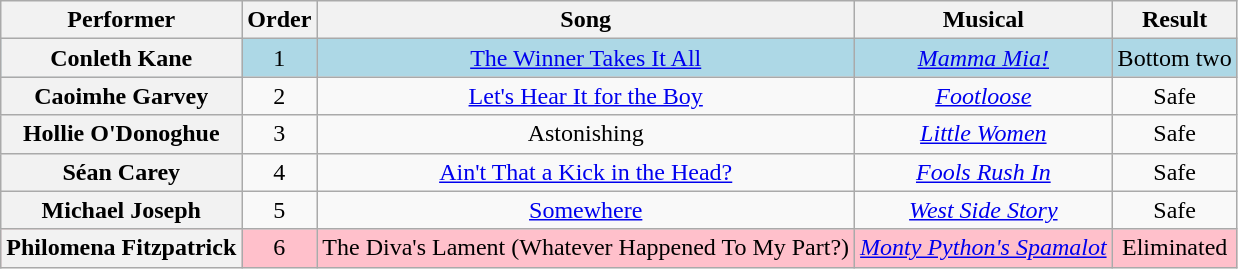<table class="wikitable plainrowheaders" style="text-align:center;">
<tr>
<th scope="col">Performer</th>
<th scope="col">Order</th>
<th scope="col">Song</th>
<th scope="col">Musical</th>
<th scope="col">Result</th>
</tr>
<tr style="background:lightblue;">
<th scope="row">Conleth Kane</th>
<td>1</td>
<td><a href='#'>The Winner Takes It All</a></td>
<td><em><a href='#'>Mamma Mia!</a></em></td>
<td>Bottom two</td>
</tr>
<tr>
<th scope="row">Caoimhe Garvey</th>
<td>2</td>
<td><a href='#'>Let's Hear It for the Boy</a></td>
<td><em><a href='#'>Footloose</a></em></td>
<td>Safe</td>
</tr>
<tr>
<th scope="row">Hollie O'Donoghue</th>
<td>3</td>
<td>Astonishing</td>
<td><em><a href='#'>Little Women</a></em></td>
<td>Safe</td>
</tr>
<tr>
<th scope="row">Séan Carey</th>
<td>4</td>
<td><a href='#'>Ain't That a Kick in the Head?</a></td>
<td><em><a href='#'>Fools Rush In</a></em></td>
<td>Safe</td>
</tr>
<tr>
<th scope="row">Michael Joseph</th>
<td>5</td>
<td><a href='#'>Somewhere</a></td>
<td><em><a href='#'>West Side Story</a></em></td>
<td>Safe</td>
</tr>
<tr style="background:pink;">
<th scope="row">Philomena Fitzpatrick</th>
<td>6</td>
<td>The Diva's Lament (Whatever Happened To My Part?)</td>
<td><em><a href='#'>Monty Python's Spamalot</a></em></td>
<td>Eliminated</td>
</tr>
</table>
